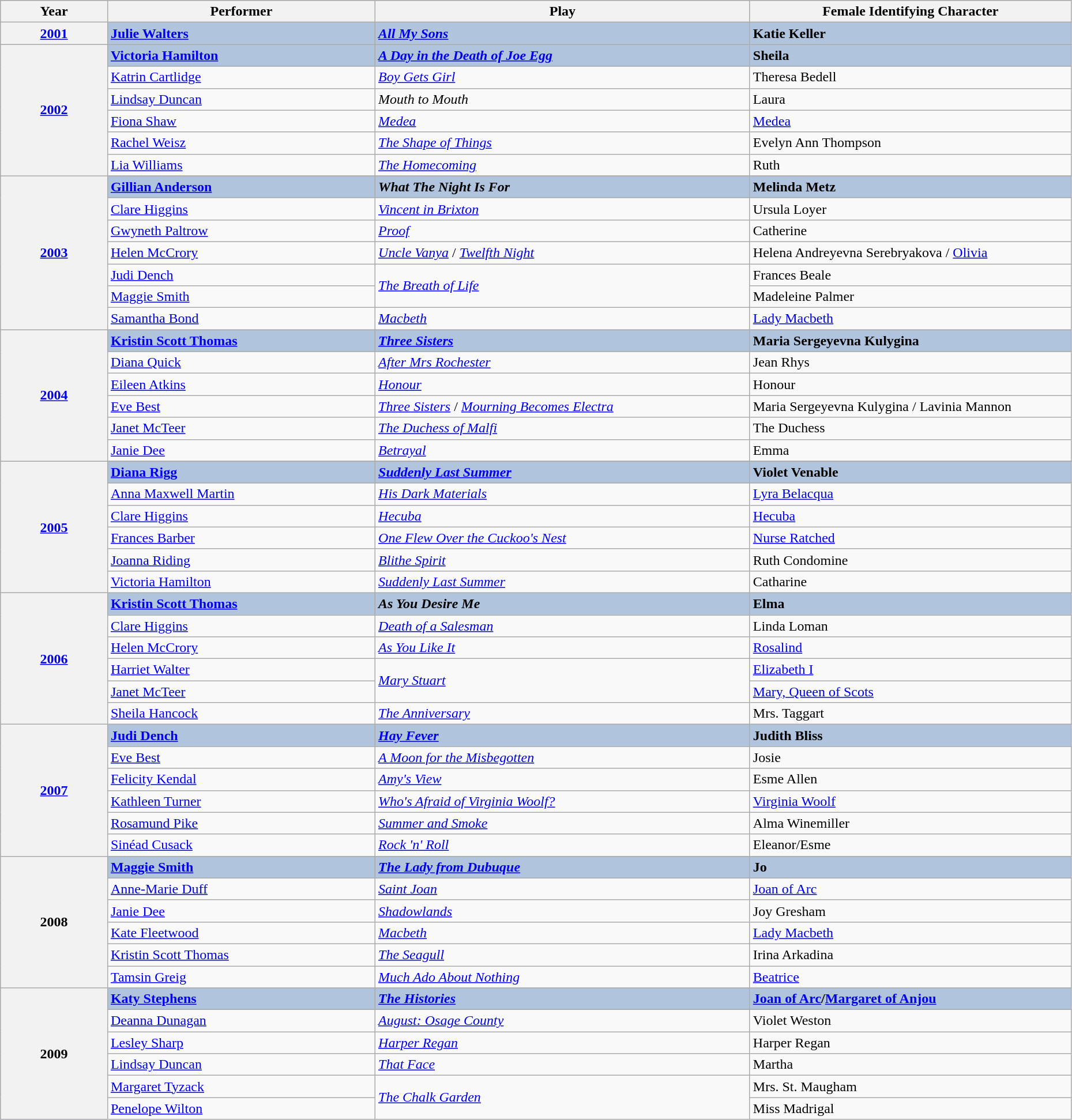<table class="wikitable" style="width:98%;">
<tr style="background:#bebebe;">
<th style="width:10%;">Year</th>
<th style="width:25%;">Performer</th>
<th style="width:35%;">Play</th>
<th style="width:30%;">Female Identifying Character</th>
</tr>
<tr style="background:#B0C4DE">
<th align="center"><a href='#'>2001</a></th>
<td><strong><a href='#'>Julie Walters</a></strong></td>
<td><strong><em><a href='#'>All My Sons</a></em></strong></td>
<td><strong>Katie Keller</strong></td>
</tr>
<tr style="background:#B0C4DE">
<th rowspan=6 align="center"><a href='#'>2002</a></th>
<td><strong><a href='#'>Victoria Hamilton</a></strong></td>
<td><strong><em><a href='#'>A Day in the Death of Joe Egg</a></em></strong></td>
<td><strong>Sheila</strong></td>
</tr>
<tr>
<td><a href='#'>Katrin Cartlidge</a></td>
<td><em><a href='#'>Boy Gets Girl</a></em></td>
<td>Theresa Bedell</td>
</tr>
<tr>
<td><a href='#'>Lindsay Duncan</a></td>
<td><em>Mouth to Mouth</em></td>
<td>Laura</td>
</tr>
<tr>
<td><a href='#'>Fiona Shaw</a></td>
<td><em><a href='#'>Medea</a></em></td>
<td><a href='#'>Medea</a></td>
</tr>
<tr>
<td><a href='#'>Rachel Weisz</a></td>
<td><em><a href='#'>The Shape of Things</a></em></td>
<td>Evelyn Ann Thompson</td>
</tr>
<tr>
<td><a href='#'>Lia Williams</a></td>
<td><em><a href='#'>The Homecoming</a></em></td>
<td>Ruth</td>
</tr>
<tr style="background:#B0C4DE">
<th rowspan=8 align="center"><a href='#'>2003</a></th>
</tr>
<tr style="background:#B0C4DE">
<td><strong><a href='#'>Gillian Anderson</a></strong></td>
<td><strong><em>What The Night Is For</em></strong></td>
<td><strong>Melinda Metz</strong></td>
</tr>
<tr>
<td><a href='#'>Clare Higgins</a></td>
<td><em><a href='#'>Vincent in Brixton</a></em></td>
<td>Ursula Loyer</td>
</tr>
<tr>
<td><a href='#'>Gwyneth Paltrow</a></td>
<td><em><a href='#'>Proof</a></em></td>
<td>Catherine</td>
</tr>
<tr>
<td><a href='#'>Helen McCrory</a></td>
<td><em><a href='#'>Uncle Vanya</a></em> / <em><a href='#'>Twelfth Night</a></em></td>
<td>Helena Andreyevna Serebryakova / <a href='#'>Olivia</a></td>
</tr>
<tr>
<td><a href='#'>Judi Dench</a></td>
<td rowspan=2><em><a href='#'>The Breath of Life</a></em></td>
<td>Frances Beale</td>
</tr>
<tr>
<td><a href='#'>Maggie Smith</a></td>
<td>Madeleine Palmer</td>
</tr>
<tr>
<td><a href='#'>Samantha Bond</a></td>
<td><em><a href='#'>Macbeth</a></em></td>
<td><a href='#'>Lady Macbeth</a></td>
</tr>
<tr style="background:#B0C4DE">
<th rowspan=6 align="center"><a href='#'>2004</a></th>
<td><strong><a href='#'>Kristin Scott Thomas</a></strong></td>
<td><strong><em><a href='#'>Three Sisters</a></em></strong></td>
<td><strong>Maria Sergeyevna Kulygina</strong></td>
</tr>
<tr>
<td><a href='#'>Diana Quick</a></td>
<td><em><a href='#'>After Mrs Rochester</a></em></td>
<td>Jean Rhys</td>
</tr>
<tr>
<td><a href='#'>Eileen Atkins</a></td>
<td><em><a href='#'>Honour</a></em></td>
<td>Honour</td>
</tr>
<tr>
<td><a href='#'>Eve Best</a></td>
<td><em><a href='#'>Three Sisters</a></em> / <em><a href='#'>Mourning Becomes Electra</a></em></td>
<td>Maria Sergeyevna Kulygina / Lavinia Mannon</td>
</tr>
<tr>
<td><a href='#'>Janet McTeer</a></td>
<td><em><a href='#'>The Duchess of Malfi</a></em></td>
<td>The Duchess</td>
</tr>
<tr>
<td><a href='#'>Janie Dee</a></td>
<td><em><a href='#'>Betrayal</a></em></td>
<td>Emma</td>
</tr>
<tr style="background:#B0C4DE">
<th rowspan=7 align="center"><a href='#'>2005</a></th>
</tr>
<tr style="background:#B0C4DE">
<td><strong><a href='#'>Diana Rigg</a></strong></td>
<td><strong><em><a href='#'>Suddenly Last Summer</a></em></strong></td>
<td><strong>Violet Venable</strong></td>
</tr>
<tr>
<td><a href='#'>Anna Maxwell Martin</a></td>
<td><em><a href='#'>His Dark Materials</a></em></td>
<td><a href='#'>Lyra Belacqua</a></td>
</tr>
<tr>
<td><a href='#'>Clare Higgins</a></td>
<td><em><a href='#'>Hecuba</a></em></td>
<td><a href='#'>Hecuba</a></td>
</tr>
<tr>
<td><a href='#'>Frances Barber</a></td>
<td><em><a href='#'>One Flew Over the Cuckoo's Nest</a></em></td>
<td><a href='#'>Nurse Ratched</a></td>
</tr>
<tr>
<td><a href='#'>Joanna Riding</a></td>
<td><em><a href='#'>Blithe Spirit</a></em></td>
<td>Ruth Condomine</td>
</tr>
<tr>
<td><a href='#'>Victoria Hamilton</a></td>
<td><em><a href='#'>Suddenly Last Summer</a></em></td>
<td>Catharine</td>
</tr>
<tr style="background:#B0C4DE">
<th rowspan=6 align="center"><a href='#'>2006</a></th>
<td><strong><a href='#'>Kristin Scott Thomas</a></strong></td>
<td><strong><em>As You Desire Me</em></strong></td>
<td><strong>Elma</strong></td>
</tr>
<tr>
<td><a href='#'>Clare Higgins</a></td>
<td><em><a href='#'>Death of a Salesman</a></em></td>
<td>Linda Loman</td>
</tr>
<tr>
<td><a href='#'>Helen McCrory</a></td>
<td><em><a href='#'>As You Like It</a></em></td>
<td><a href='#'>Rosalind</a></td>
</tr>
<tr>
<td><a href='#'>Harriet Walter</a></td>
<td rowspan=2><em><a href='#'>Mary Stuart</a></em></td>
<td><a href='#'>Elizabeth I</a></td>
</tr>
<tr>
<td><a href='#'>Janet McTeer</a></td>
<td><a href='#'>Mary, Queen of Scots</a></td>
</tr>
<tr>
<td><a href='#'>Sheila Hancock</a></td>
<td><em><a href='#'>The Anniversary</a></em></td>
<td>Mrs. Taggart</td>
</tr>
<tr style="background:#B0C4DE">
<th rowspan=6 align="center"><a href='#'>2007</a></th>
<td><strong><a href='#'>Judi Dench</a></strong></td>
<td><strong><em><a href='#'>Hay Fever</a></em></strong></td>
<td><strong>Judith Bliss</strong></td>
</tr>
<tr>
<td><a href='#'>Eve Best</a></td>
<td><em><a href='#'>A Moon for the Misbegotten</a></em></td>
<td>Josie</td>
</tr>
<tr>
<td><a href='#'>Felicity Kendal</a></td>
<td><em><a href='#'>Amy's View</a></em></td>
<td>Esme Allen</td>
</tr>
<tr>
<td><a href='#'>Kathleen Turner</a></td>
<td><em><a href='#'>Who's Afraid of Virginia Woolf?</a></em></td>
<td><a href='#'>Virginia Woolf</a></td>
</tr>
<tr>
<td><a href='#'>Rosamund Pike</a></td>
<td><em><a href='#'>Summer and Smoke</a></em></td>
<td>Alma Winemiller</td>
</tr>
<tr>
<td><a href='#'>Sinéad Cusack</a></td>
<td><em><a href='#'>Rock 'n' Roll</a></em></td>
<td>Eleanor/Esme</td>
</tr>
<tr style="background:#B0C4DE">
<th rowspan=6 align="center">2008</th>
<td><strong><a href='#'>Maggie Smith</a></strong></td>
<td><strong><em><a href='#'>The Lady from Dubuque</a></em></strong></td>
<td><strong>Jo</strong></td>
</tr>
<tr>
<td><a href='#'>Anne-Marie Duff</a></td>
<td><em><a href='#'>Saint Joan</a></em></td>
<td><a href='#'>Joan of Arc</a></td>
</tr>
<tr>
<td><a href='#'>Janie Dee</a></td>
<td><em><a href='#'>Shadowlands</a></em></td>
<td>Joy Gresham</td>
</tr>
<tr>
<td><a href='#'>Kate Fleetwood</a></td>
<td><em><a href='#'>Macbeth</a></em></td>
<td><a href='#'>Lady Macbeth</a></td>
</tr>
<tr>
<td><a href='#'>Kristin Scott Thomas</a></td>
<td><em><a href='#'>The Seagull</a></em></td>
<td>Irina Arkadina</td>
</tr>
<tr>
<td><a href='#'>Tamsin Greig</a></td>
<td><em><a href='#'>Much Ado About Nothing</a></em></td>
<td><a href='#'>Beatrice</a></td>
</tr>
<tr style="background:#B0C4DE">
<th rowspan=6 align="center">2009</th>
<td><strong><a href='#'>Katy Stephens</a></strong></td>
<td><strong><em><a href='#'>The Histories</a></em></strong></td>
<td><strong><a href='#'>Joan of Arc</a>/<a href='#'>Margaret of Anjou</a></strong></td>
</tr>
<tr>
<td><a href='#'>Deanna Dunagan</a></td>
<td><em><a href='#'>August: Osage County</a></em></td>
<td>Violet Weston</td>
</tr>
<tr>
<td><a href='#'>Lesley Sharp</a></td>
<td><em><a href='#'>Harper Regan</a></em></td>
<td>Harper Regan</td>
</tr>
<tr>
<td><a href='#'>Lindsay Duncan</a></td>
<td><em><a href='#'>That Face</a></em></td>
<td>Martha</td>
</tr>
<tr>
<td><a href='#'>Margaret Tyzack</a></td>
<td rowspan=2><em><a href='#'>The Chalk Garden</a></em></td>
<td>Mrs. St. Maugham</td>
</tr>
<tr>
<td><a href='#'>Penelope Wilton</a></td>
<td>Miss Madrigal</td>
</tr>
</table>
